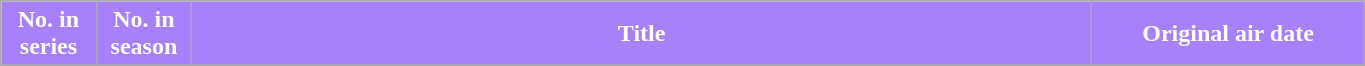<table class="wikitable plainrowheaders" style="width:72%;">
<tr>
<th scope="col" style="background-color: #A780FB; color: #FFFFFF;" width=7%>No. in<br>series</th>
<th scope="col" style="background-color: #A780FB; color: #FFFFFF;" width=7%>No. in<br>season</th>
<th scope="col" style="background-color: #A780FB; color: #FFFFFF;">Title</th>
<th scope="col" style="background-color: #A780FB; color: #FFFFFF;" width=20%>Original air date</th>
</tr>
<tr>
</tr>
</table>
